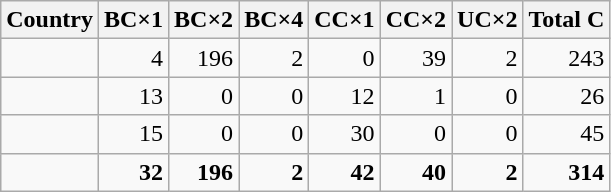<table class="wikitable mw-datatable sortable">
<tr>
<th>Country</th>
<th>BC×1</th>
<th>BC×2</th>
<th>BC×4</th>
<th>CC×1</th>
<th>CC×2</th>
<th>UC×2</th>
<th>Total C</th>
</tr>
<tr>
<td></td>
<td align=right>4</td>
<td align=right>196</td>
<td align=right>2</td>
<td align=right>0</td>
<td align=right>39</td>
<td align=right>2</td>
<td align=right>243</td>
</tr>
<tr>
<td></td>
<td align=right>13</td>
<td align=right>0</td>
<td align=right>0</td>
<td align=right>12</td>
<td align=right>1</td>
<td align=right>0</td>
<td align=right>26</td>
</tr>
<tr>
<td></td>
<td align=right>15</td>
<td align=right>0</td>
<td align=right>0</td>
<td align=right>30</td>
<td align=right>0</td>
<td align=right>0</td>
<td align=right>45</td>
</tr>
<tr class="sortbottom" style="font-weight:bold">
<td></td>
<td align=right>32</td>
<td align=right>196</td>
<td align=right>2</td>
<td align=right>42</td>
<td align=right>40</td>
<td align=right>2</td>
<td align=right>314</td>
</tr>
</table>
